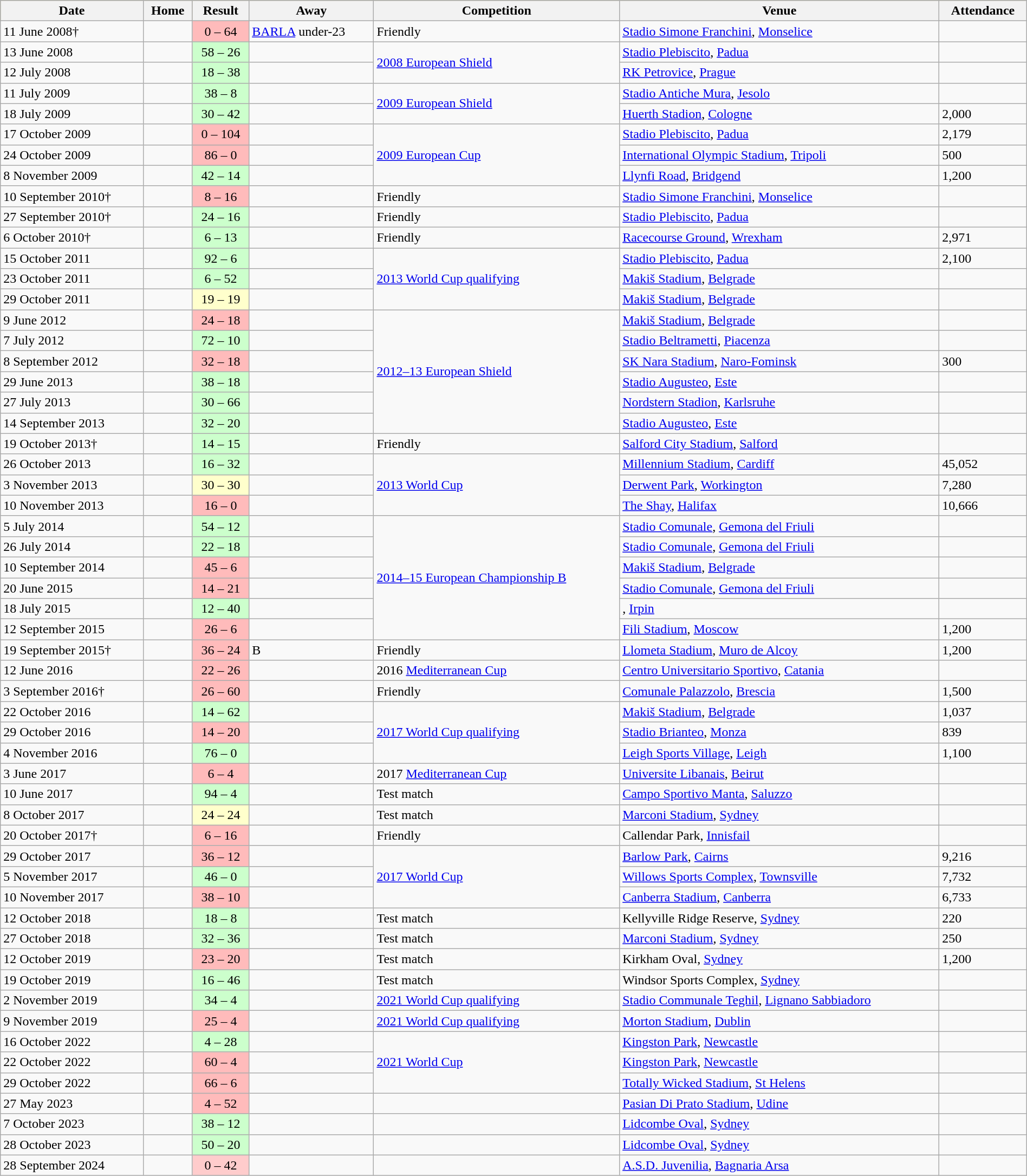<table class="wikitable" width=100%>
<tr bgcolor=#bdb76b>
<th>Date</th>
<th>Home</th>
<th>Result</th>
<th>Away</th>
<th>Competition</th>
<th>Venue</th>
<th>Attendance</th>
</tr>
<tr>
<td>11 June 2008†</td>
<td></td>
<td style="text-align: center; background: #FFBBBB;">0 – 64</td>
<td> <a href='#'>BARLA</a> under-23</td>
<td>Friendly</td>
<td><a href='#'>Stadio Simone Franchini</a>, <a href='#'>Monselice</a></td>
<td></td>
</tr>
<tr>
<td>13 June 2008</td>
<td></td>
<td style="text-align: center; background: #CCFFCC;">58 – 26</td>
<td></td>
<td rowspan=2><a href='#'>2008 European Shield</a></td>
<td><a href='#'>Stadio Plebiscito</a>, <a href='#'>Padua</a></td>
<td></td>
</tr>
<tr>
<td>12 July 2008</td>
<td></td>
<td style="text-align: center; background: #CCFFCC;">18 – 38</td>
<td></td>
<td><a href='#'>RK Petrovice</a>, <a href='#'>Prague</a></td>
<td></td>
</tr>
<tr>
<td>11 July 2009</td>
<td></td>
<td style="text-align: center; background: #CCFFCC;">38 – 8</td>
<td></td>
<td rowspan=2><a href='#'>2009 European Shield</a></td>
<td><a href='#'>Stadio Antiche Mura</a>, <a href='#'>Jesolo</a></td>
<td></td>
</tr>
<tr>
<td>18 July 2009</td>
<td></td>
<td style="text-align: center; background: #CCFFCC;">30 – 42</td>
<td></td>
<td><a href='#'>Huerth Stadion</a>, <a href='#'>Cologne</a></td>
<td>2,000</td>
</tr>
<tr>
<td>17 October 2009</td>
<td></td>
<td style="text-align: center; background: #FFBBBB;">0 – 104</td>
<td></td>
<td rowspan=3><a href='#'>2009 European Cup</a></td>
<td><a href='#'>Stadio Plebiscito</a>, <a href='#'>Padua</a></td>
<td>2,179</td>
</tr>
<tr>
<td>24 October 2009</td>
<td></td>
<td style="text-align: center; background: #FFBBBB;">86 – 0</td>
<td></td>
<td><a href='#'>International Olympic Stadium</a>, <a href='#'>Tripoli</a></td>
<td>500</td>
</tr>
<tr>
<td>8 November 2009</td>
<td></td>
<td style="text-align: center; background: #CCFFCC;">42 – 14</td>
<td></td>
<td> <a href='#'>Llynfi Road</a>, <a href='#'>Bridgend</a></td>
<td>1,200</td>
</tr>
<tr>
<td>10 September 2010†</td>
<td></td>
<td style="text-align: center; background: #FFBBBB;">8 – 16</td>
<td></td>
<td>Friendly</td>
<td><a href='#'>Stadio Simone Franchini</a>, <a href='#'>Monselice</a></td>
<td></td>
</tr>
<tr>
<td>27 September 2010†</td>
<td></td>
<td style="text-align: center; background: #CCFFCC;">24 – 16</td>
<td></td>
<td>Friendly</td>
<td><a href='#'>Stadio Plebiscito</a>, <a href='#'>Padua</a></td>
<td></td>
</tr>
<tr>
<td>6 October 2010†</td>
<td></td>
<td style="text-align: center; background: #CCFFCC;">6 – 13</td>
<td></td>
<td>Friendly</td>
<td><a href='#'>Racecourse Ground</a>, <a href='#'>Wrexham</a></td>
<td>2,971</td>
</tr>
<tr>
<td>15 October 2011</td>
<td></td>
<td style="text-align: center; background: #CCFFCC;">92 – 6</td>
<td></td>
<td rowspan=3><a href='#'>2013 World Cup qualifying</a></td>
<td><a href='#'>Stadio Plebiscito</a>, <a href='#'>Padua</a></td>
<td>2,100</td>
</tr>
<tr>
<td>23 October 2011</td>
<td></td>
<td style="text-align: center; background: #CCFFCC;">6 – 52</td>
<td></td>
<td><a href='#'>Makiš Stadium</a>, <a href='#'>Belgrade</a></td>
<td></td>
</tr>
<tr>
<td>29 October 2011</td>
<td></td>
<td style="text-align: center; background: #FFFFCC;">19 – 19</td>
<td></td>
<td> <a href='#'>Makiš Stadium</a>, <a href='#'>Belgrade</a></td>
<td></td>
</tr>
<tr>
<td>9 June 2012</td>
<td></td>
<td style="text-align: center; background: #FFBBBB;">24 – 18</td>
<td></td>
<td rowspan=6><a href='#'>2012–13 European Shield</a></td>
<td><a href='#'>Makiš Stadium</a>, <a href='#'>Belgrade</a></td>
<td></td>
</tr>
<tr>
<td>7 July 2012</td>
<td></td>
<td style="text-align: center; background: #CCFFCC;">72 – 10</td>
<td></td>
<td><a href='#'>Stadio Beltrametti</a>, <a href='#'>Piacenza</a></td>
<td></td>
</tr>
<tr>
<td>8 September 2012</td>
<td></td>
<td style="text-align: center; background: #FFBBBB;">32 – 18</td>
<td></td>
<td><a href='#'>SK Nara Stadium</a>, <a href='#'>Naro-Fominsk</a></td>
<td>300</td>
</tr>
<tr>
<td>29 June 2013</td>
<td></td>
<td style="text-align: center; background: #CCFFCC;">38 – 18</td>
<td></td>
<td><a href='#'>Stadio Augusteo</a>, <a href='#'>Este</a></td>
<td></td>
</tr>
<tr>
<td>27 July 2013</td>
<td></td>
<td style="text-align: center; background: #CCFFCC;">30 – 66</td>
<td></td>
<td><a href='#'>Nordstern Stadion</a>, <a href='#'>Karlsruhe</a></td>
<td></td>
</tr>
<tr>
<td>14 September 2013</td>
<td></td>
<td style="text-align: center; background: #CCFFCC;">32 – 20</td>
<td></td>
<td><a href='#'>Stadio Augusteo</a>, <a href='#'>Este</a></td>
<td></td>
</tr>
<tr>
<td>19 October 2013†</td>
<td></td>
<td style="text-align: center; background: #CCFFCC;">14 – 15</td>
<td></td>
<td>Friendly</td>
<td><a href='#'>Salford City Stadium</a>, <a href='#'>Salford</a></td>
<td></td>
</tr>
<tr>
<td>26 October 2013</td>
<td></td>
<td style="text-align: center; background: #CCFFCC;">16 – 32</td>
<td></td>
<td rowspan=3><a href='#'>2013 World Cup</a></td>
<td><a href='#'>Millennium Stadium</a>, <a href='#'>Cardiff</a></td>
<td>45,052</td>
</tr>
<tr>
<td>3 November 2013</td>
<td></td>
<td style="text-align: center; background: #FFFFCC;">30 – 30</td>
<td></td>
<td> <a href='#'>Derwent Park</a>, <a href='#'>Workington</a></td>
<td>7,280</td>
</tr>
<tr>
<td>10 November 2013</td>
<td></td>
<td style="text-align: center; background: #FFBBBB;">16 – 0</td>
<td></td>
<td> <a href='#'>The Shay</a>, <a href='#'>Halifax</a></td>
<td>10,666</td>
</tr>
<tr>
<td>5 July 2014</td>
<td></td>
<td style="text-align: center; background: #CCFFCC;">54 – 12</td>
<td></td>
<td rowspan=6><a href='#'>2014–15 European Championship B</a></td>
<td><a href='#'>Stadio Comunale</a>, <a href='#'>Gemona del Friuli</a></td>
<td></td>
</tr>
<tr>
<td>26 July 2014</td>
<td></td>
<td style="text-align: center; background: #CCFFCC;">22 – 18</td>
<td></td>
<td><a href='#'>Stadio Comunale</a>, <a href='#'>Gemona del Friuli</a></td>
<td></td>
</tr>
<tr>
<td>10 September 2014</td>
<td></td>
<td style="text-align: center; background: #FFBBBB;">45 – 6</td>
<td></td>
<td><a href='#'>Makiš Stadium</a>, <a href='#'>Belgrade</a></td>
<td></td>
</tr>
<tr>
<td>20 June 2015</td>
<td></td>
<td style="text-align: center; background: #FFBBBB;">14 – 21</td>
<td></td>
<td><a href='#'>Stadio Comunale</a>, <a href='#'>Gemona del Friuli</a></td>
<td></td>
</tr>
<tr>
<td>18 July 2015</td>
<td></td>
<td style="text-align: center; background: #CCFFCC;">12 – 40</td>
<td></td>
<td>, <a href='#'>Irpin</a></td>
<td></td>
</tr>
<tr>
<td>12 September 2015</td>
<td></td>
<td style="text-align: center; background: #FFBBBB;">26 – 6</td>
<td></td>
<td><a href='#'>Fili Stadium</a>, <a href='#'>Moscow</a></td>
<td>1,200</td>
</tr>
<tr>
<td>19 September 2015†</td>
<td></td>
<td style="text-align: center; background: #FFBBBB;">36 – 24</td>
<td> B</td>
<td>Friendly</td>
<td><a href='#'>Llometa Stadium</a>, <a href='#'>Muro de Alcoy</a></td>
<td>1,200</td>
</tr>
<tr>
<td>12 June 2016</td>
<td></td>
<td style="text-align: center; background: #FFBBBB;">22 – 26</td>
<td></td>
<td>2016 <a href='#'>Mediterranean Cup</a></td>
<td><a href='#'>Centro Universitario Sportivo</a>, <a href='#'>Catania</a></td>
<td></td>
</tr>
<tr>
<td>3 September 2016†</td>
<td></td>
<td style="text-align: center; background: #FFBBBB;">26 – 60</td>
<td></td>
<td>Friendly</td>
<td><a href='#'>Comunale Palazzolo</a>, <a href='#'>Brescia</a></td>
<td>1,500</td>
</tr>
<tr>
<td>22 October 2016</td>
<td></td>
<td style="text-align: center; background: #CCFFCC;">14 – 62</td>
<td></td>
<td rowspan=3><a href='#'>2017 World Cup qualifying</a></td>
<td><a href='#'>Makiš Stadium</a>, <a href='#'>Belgrade</a></td>
<td>1,037</td>
</tr>
<tr>
<td>29 October 2016</td>
<td></td>
<td style="text-align: center; background: #FFBBBB;">14 – 20</td>
<td></td>
<td><a href='#'>Stadio Brianteo</a>, <a href='#'>Monza</a></td>
<td>839</td>
</tr>
<tr>
<td>4 November 2016</td>
<td></td>
<td style="text-align: center; background: #CCFFCC;">76 – 0</td>
<td></td>
<td> <a href='#'>Leigh Sports Village</a>, <a href='#'>Leigh</a></td>
<td>1,100</td>
</tr>
<tr>
<td>3 June 2017</td>
<td></td>
<td style="text-align: center; background: #FFBBBB;">6 – 4</td>
<td></td>
<td>2017 <a href='#'>Mediterranean Cup</a></td>
<td><a href='#'>Universite Libanais</a>, <a href='#'>Beirut</a></td>
<td></td>
</tr>
<tr>
<td>10 June 2017</td>
<td></td>
<td style="text-align: center; background: #CCFFCC;">94 – 4</td>
<td></td>
<td>Test match</td>
<td><a href='#'>Campo Sportivo Manta</a>, <a href='#'>Saluzzo</a></td>
<td></td>
</tr>
<tr>
<td>8 October 2017</td>
<td></td>
<td style="text-align: center; background: #FFFFCC;">24 – 24</td>
<td></td>
<td>Test match</td>
<td> <a href='#'>Marconi Stadium</a>, <a href='#'>Sydney</a></td>
<td></td>
</tr>
<tr>
<td>20 October 2017†</td>
<td></td>
<td style="text-align: center; background: #FFBBBB;">6 – 16</td>
<td></td>
<td>Friendly</td>
<td> Callendar Park, <a href='#'>Innisfail</a></td>
<td></td>
</tr>
<tr>
<td>29 October 2017</td>
<td></td>
<td style="text-align: center; background: #FFBBBB;">36 – 12</td>
<td></td>
<td rowspan=3><a href='#'>2017 World Cup</a></td>
<td> <a href='#'>Barlow Park</a>, <a href='#'>Cairns</a></td>
<td>9,216</td>
</tr>
<tr>
<td>5 November 2017</td>
<td></td>
<td style="text-align: center; background: #CCFFCC;">46 – 0</td>
<td></td>
<td> <a href='#'>Willows Sports Complex</a>, <a href='#'>Townsville</a></td>
<td>7,732</td>
</tr>
<tr>
<td>10 November 2017</td>
<td></td>
<td style="text-align: center; background: #FFBBBB;">38 – 10</td>
<td></td>
<td> <a href='#'>Canberra Stadium</a>, <a href='#'>Canberra</a></td>
<td>6,733</td>
</tr>
<tr>
<td>12 October 2018</td>
<td></td>
<td style="text-align: center; background: #CCFFCC;">18 – 8</td>
<td></td>
<td>Test match</td>
<td> Kellyville Ridge Reserve, <a href='#'>Sydney</a></td>
<td>220</td>
</tr>
<tr>
<td>27 October 2018</td>
<td></td>
<td style="text-align: center; background: #CCFFCC;">32 – 36</td>
<td></td>
<td>Test match</td>
<td> <a href='#'>Marconi Stadium</a>, <a href='#'>Sydney</a></td>
<td>250</td>
</tr>
<tr>
<td>12 October 2019</td>
<td></td>
<td style="text-align: center; background: #FFBBBB;">23 – 20</td>
<td></td>
<td>Test match</td>
<td> Kirkham Oval, <a href='#'>Sydney</a></td>
<td>1,200</td>
</tr>
<tr>
<td>19 October 2019</td>
<td></td>
<td style="text-align: center; background: #CCFFCC;">16 – 46</td>
<td></td>
<td>Test match</td>
<td> Windsor Sports Complex, <a href='#'>Sydney</a></td>
<td></td>
</tr>
<tr>
<td>2 November 2019</td>
<td></td>
<td style="text-align: center; background: #CCFFCC;">34 – 4</td>
<td></td>
<td><a href='#'>2021 World Cup qualifying</a></td>
<td><a href='#'>Stadio Communale Teghil</a>, <a href='#'>Lignano Sabbiadoro</a></td>
<td></td>
</tr>
<tr>
<td>9 November 2019</td>
<td></td>
<td style="text-align: center; background: #FFBBBB;">25 – 4</td>
<td></td>
<td><a href='#'>2021 World Cup qualifying</a></td>
<td><a href='#'>Morton Stadium</a>, <a href='#'>Dublin</a></td>
<td></td>
</tr>
<tr>
<td>16 October 2022</td>
<td></td>
<td style="text-align: center; background: #CCFFCC;">4 – 28</td>
<td></td>
<td rowspan="3"><a href='#'>2021 World Cup</a></td>
<td> <a href='#'>Kingston Park</a>, <a href='#'>Newcastle</a></td>
<td></td>
</tr>
<tr>
<td>22 October 2022</td>
<td></td>
<td style="text-align: center; background: #FFBBBB;">60 – 4</td>
<td></td>
<td> <a href='#'>Kingston Park</a>, <a href='#'>Newcastle</a></td>
<td></td>
</tr>
<tr>
<td>29 October 2022</td>
<td></td>
<td style="text-align: center; background: #FFBBBB;">66 – 6</td>
<td></td>
<td> <a href='#'>Totally Wicked Stadium</a>, <a href='#'>St Helens</a></td>
<td></td>
</tr>
<tr>
<td>27 May 2023</td>
<td></td>
<td style="text-align: center; background: #FFBBBB;">4 – 52</td>
<td></td>
<td></td>
<td><a href='#'>Pasian Di Prato Stadium</a>, <a href='#'>Udine</a></td>
<td></td>
</tr>
<tr>
<td>7 October 2023</td>
<td></td>
<td style="text-align: center; background: #CCFFCC;">38 – 12</td>
<td></td>
<td></td>
<td><a href='#'>Lidcombe Oval</a>, <a href='#'>Sydney</a></td>
<td></td>
</tr>
<tr>
<td>28 October 2023</td>
<td></td>
<td style="text-align: center; background: #CCFFCC;">50 – 20</td>
<td></td>
<td></td>
<td><a href='#'>Lidcombe Oval</a>, <a href='#'>Sydney</a></td>
<td></td>
</tr>
<tr>
<td>28 September 2024</td>
<td></td>
<td style="text-align: center; background: #FFCCCC;">0 – 42</td>
<td></td>
<td></td>
<td><a href='#'>A.S.D. Juvenilia</a>, <a href='#'>Bagnaria Arsa</a></td>
<td></td>
</tr>
</table>
